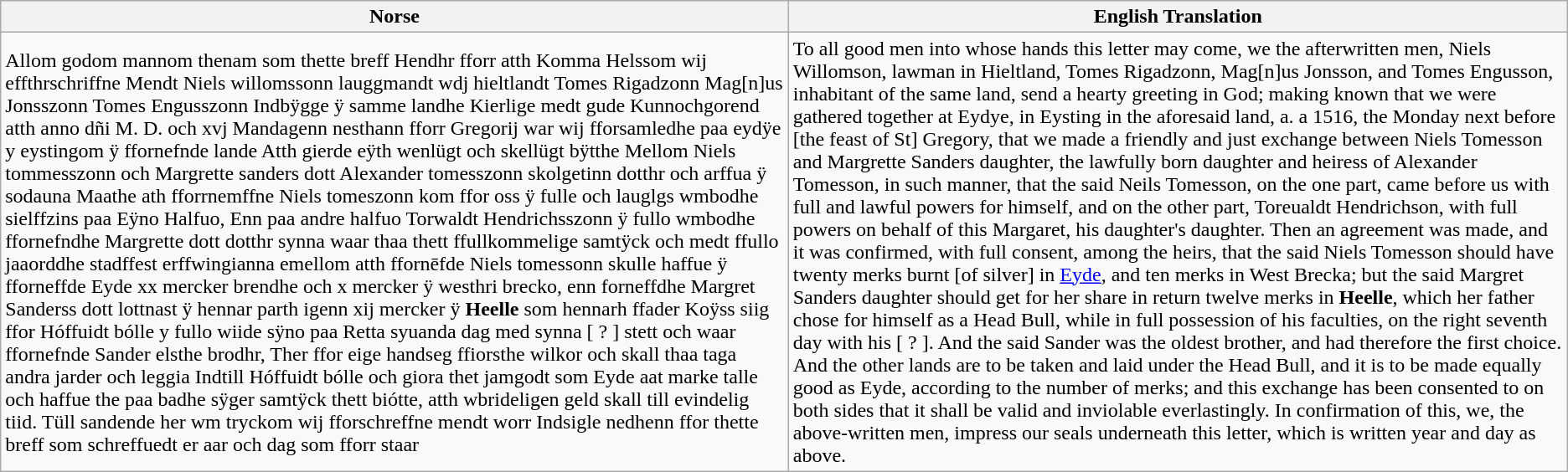<table class="wikitable">
<tr>
<th>Norse</th>
<th>English Translation</th>
</tr>
<tr>
<td>Allom godom mannom thenam som thette breff Hendhr fforr atth Komma Helssom wij effthrschriffne Mendt Niels willomssonn lauggmandt wdj hieltlandt Tomes Rigadzonn Mag[n]us Jonsszonn Tomes Engusszonn Indbÿgge ÿ samme landhe Kierlige medt gude Kunnochgorend atth anno dñi M. D. och xvj Mandagenn nesthann fforr Gregorij war wij fforsamledhe paa eydÿe y eystingom ÿ ffornefnde lande Atth gierde eÿth wenlügt och skellügt bÿtthe Mellom Niels tommesszonn och Margrette sanders dott Alexander tomesszonn skolgetinn dotthr och arffua ÿ sodauna Maathe ath fforrnemffne Niels tomeszonn kom ffor oss ÿ fulle och lauglgs wmbodhe sielffzins paa Eÿno Halfuo, Enn paa andre halfuo Torwaldt Hendrichsszonn ÿ fullo wmbodhe ffornefndhe Margrette dott dotthr synna waar thaa thett ffullkommelige samtÿck och medt ffullo jaaorddhe stadffest erffwingianna emellom atth ffornēfde Niels tomessonn skulle haffue ÿ fforneffde Eyde xx mercker brendhe och x mercker ÿ westhri brecko, enn forneffdhe Margret Sanderss dott lottnast ÿ hennar parth igenn xij mercker ÿ <strong>Heelle</strong> som hennarh ffader Koÿss siig ffor Hóffuidt bólle y fullo wiide sÿno paa Retta syuanda dag med synna [ ? ] stett och waar ffornefnde Sander elsthe brodhr, Ther ffor eige handseg ffiorsthe wilkor och skall thaa taga andra jarder och leggia Indtill Hóffuidt bólle och giora thet jamgodt som Eyde aat marke talle och haffue the paa badhe sÿger samtÿck thett biótte, atth wbrideligen geld skall till evindelig tiid. Tüll sandende her wm tryckom wij fforschreffne mendt worr Indsigle nedhenn ffor thette breff som schreffuedt er aar och dag som fforr staar</td>
<td>To all good men into whose hands this letter may come, we the afterwritten men, Niels Willomson, lawman in Hieltland, Tomes Rigadzonn, Mag[n]us Jonsson, and Tomes Engusson, inhabitant of the same land, send a hearty greeting in God; making known that we were gathered together at Eydye, in Eysting in the aforesaid land, a. a 1516, the Monday next before [the feast of St] Gregory, that we made a friendly and just exchange between Niels Tomesson and Margrette Sanders daughter, the lawfully born daughter and heiress of Alexander Tomesson, in such manner, that the said Neils Tomesson, on the one part, came before us with full and lawful powers for himself, and on the other part, Toreualdt Hendrichson, with full powers on behalf of this Margaret, his daughter's daughter. Then an agreement was made, and it was confirmed, with full consent, among the heirs, that the said Niels Tomesson should have twenty merks burnt [of silver] in <a href='#'>Eyde</a>, and ten merks in West Brecka; but the said Margret Sanders daughter should get for her share in return twelve merks in <strong>Heelle</strong>, which her father chose for himself as a Head Bull, while in full possession of his faculties, on the right seventh day with his [ ? ]. And the said Sander was the oldest brother, and had therefore the first choice. And the other lands are to be taken and laid under the Head Bull, and it is to be made equally good as Eyde, according to the number of merks; and this exchange has been consented to on both sides that it shall be valid and inviolable everlastingly. In confirmation of this, we, the above-written men, impress our seals underneath this letter, which is written year and day as above.</td>
</tr>
</table>
